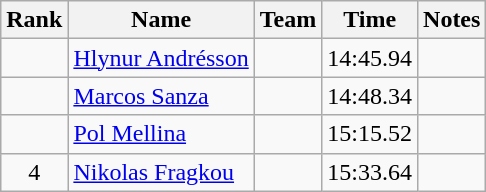<table class="wikitable sortable" style="text-align:center">
<tr>
<th>Rank</th>
<th>Name</th>
<th>Team</th>
<th>Time</th>
<th>Notes</th>
</tr>
<tr>
<td></td>
<td align="left"><a href='#'>Hlynur Andrésson</a></td>
<td align=left></td>
<td>14:45.94</td>
<td></td>
</tr>
<tr>
<td></td>
<td align="left"><a href='#'>Marcos Sanza</a></td>
<td align=left></td>
<td>14:48.34</td>
<td></td>
</tr>
<tr>
<td></td>
<td align="left"><a href='#'>Pol Mellina</a></td>
<td align=left></td>
<td>15:15.52</td>
<td></td>
</tr>
<tr>
<td>4</td>
<td align="left"><a href='#'>Nikolas Fragkou</a></td>
<td align=left></td>
<td>15:33.64</td>
<td></td>
</tr>
</table>
